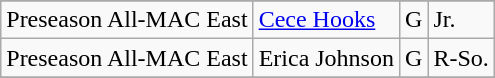<table class="wikitable" border="1">
<tr align=center>
</tr>
<tr>
<td>Preseason All-MAC East</td>
<td><a href='#'>Cece Hooks</a></td>
<td>G</td>
<td>Jr.</td>
</tr>
<tr>
<td>Preseason All-MAC East</td>
<td>Erica Johnson</td>
<td>G</td>
<td>R-So.</td>
</tr>
<tr>
</tr>
</table>
